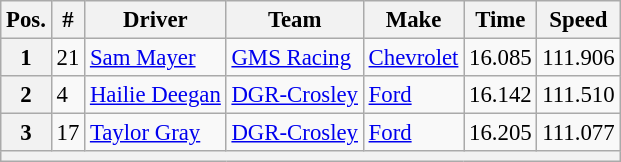<table class="wikitable" style="font-size:95%">
<tr>
<th>Pos.</th>
<th>#</th>
<th>Driver</th>
<th>Team</th>
<th>Make</th>
<th>Time</th>
<th>Speed</th>
</tr>
<tr>
<th>1</th>
<td>21</td>
<td><a href='#'>Sam Mayer</a></td>
<td><a href='#'>GMS Racing</a></td>
<td><a href='#'>Chevrolet</a></td>
<td>16.085</td>
<td>111.906</td>
</tr>
<tr>
<th>2</th>
<td>4</td>
<td><a href='#'>Hailie Deegan</a></td>
<td><a href='#'>DGR-Crosley</a></td>
<td><a href='#'>Ford</a></td>
<td>16.142</td>
<td>111.510</td>
</tr>
<tr>
<th>3</th>
<td>17</td>
<td><a href='#'>Taylor Gray</a></td>
<td><a href='#'>DGR-Crosley</a></td>
<td><a href='#'>Ford</a></td>
<td>16.205</td>
<td>111.077</td>
</tr>
<tr>
<th colspan="7"></th>
</tr>
</table>
